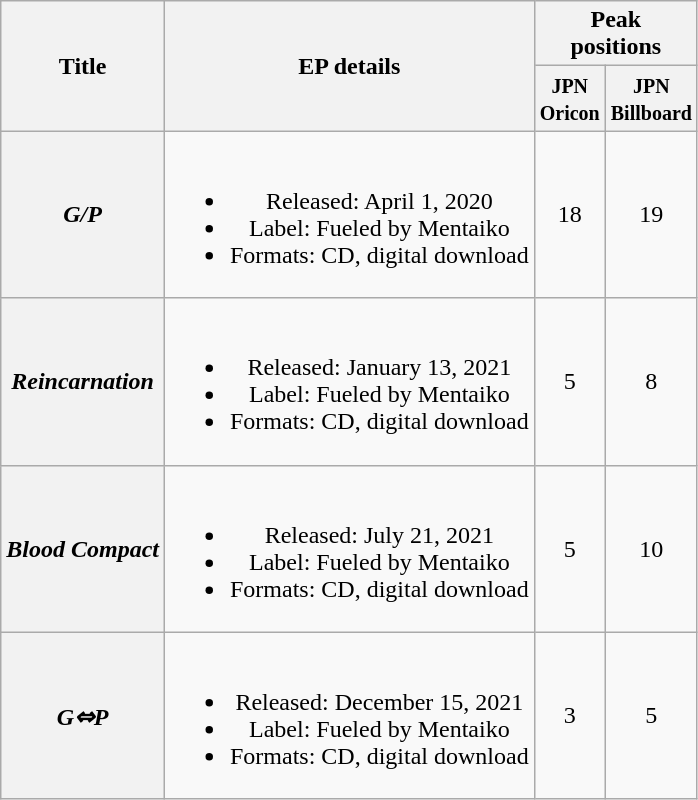<table class="wikitable plainrowheaders" style="text-align:center;">
<tr>
<th scope="col" rowspan="2">Title</th>
<th scope="col" rowspan="2">EP details</th>
<th scope="col" colspan="2">Peak<br>positions</th>
</tr>
<tr>
<th scope="col"><small>JPN<br>Oricon</small><br></th>
<th scope="col"><small>JPN<br>Billboard</small><br></th>
</tr>
<tr>
<th scope="row"><em>G/P</em><br></th>
<td><br><ul><li>Released: April 1, 2020</li><li>Label: Fueled by Mentaiko</li><li>Formats: CD, digital download</li></ul></td>
<td>18</td>
<td>19</td>
</tr>
<tr>
<th scope="row"><em>Reincarnation</em></th>
<td><br><ul><li>Released: January 13, 2021</li><li>Label: Fueled by Mentaiko</li><li>Formats: CD, digital download</li></ul></td>
<td>5</td>
<td>8</td>
</tr>
<tr>
<th scope="row"><em>Blood Compact</em></th>
<td><br><ul><li>Released: July 21, 2021</li><li>Label: Fueled by Mentaiko</li><li>Formats: CD, digital download</li></ul></td>
<td>5</td>
<td>10</td>
</tr>
<tr>
<th scope="row"><em>G⇔P</em><br></th>
<td><br><ul><li>Released: December 15, 2021</li><li>Label: Fueled by Mentaiko</li><li>Formats: CD, digital download</li></ul></td>
<td>3</td>
<td>5</td>
</tr>
</table>
